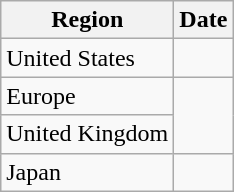<table class="wikitable">
<tr>
<th>Region</th>
<th>Date</th>
</tr>
<tr>
<td>United States</td>
<td></td>
</tr>
<tr>
<td>Europe</td>
<td rowspan="2"></td>
</tr>
<tr>
<td>United Kingdom</td>
</tr>
<tr>
<td>Japan</td>
<td></td>
</tr>
</table>
